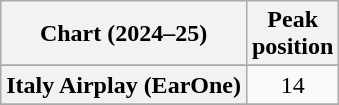<table class="wikitable sortable plainrowheaders" style="text-align:center;">
<tr>
<th scope="col">Chart (2024–25)</th>
<th scope="col">Peak<br>position</th>
</tr>
<tr>
</tr>
<tr>
<th scope="row">Italy Airplay (EarOne)</th>
<td>14</td>
</tr>
<tr>
</tr>
</table>
